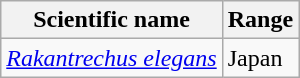<table class="wikitable">
<tr>
<th>Scientific name</th>
<th>Range</th>
</tr>
<tr>
<td><em><a href='#'>Rakantrechus elegans</a></em></td>
<td>Japan</td>
</tr>
</table>
